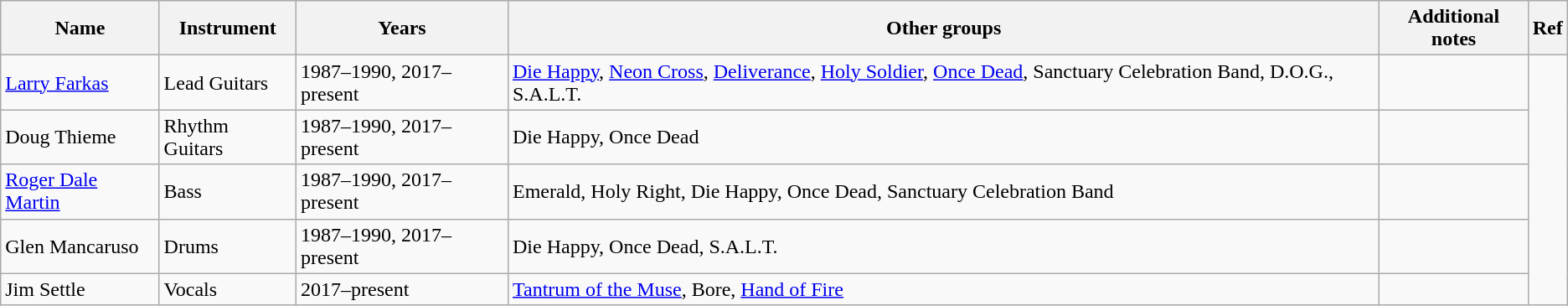<table class="wikitable">
<tr>
<th>Name</th>
<th>Instrument</th>
<th>Years</th>
<th>Other groups</th>
<th>Additional notes</th>
<th>Ref</th>
</tr>
<tr>
<td><a href='#'>Larry Farkas</a></td>
<td>Lead Guitars</td>
<td>1987–1990, 2017–present</td>
<td><a href='#'>Die Happy</a>, <a href='#'>Neon Cross</a>, <a href='#'>Deliverance</a>, <a href='#'>Holy Soldier</a>, <a href='#'>Once Dead</a>, Sanctuary Celebration Band, D.O.G., S.A.L.T.</td>
<td></td>
</tr>
<tr>
<td>Doug Thieme</td>
<td>Rhythm Guitars</td>
<td>1987–1990, 2017–present</td>
<td>Die Happy, Once Dead</td>
<td></td>
</tr>
<tr>
<td><a href='#'>Roger Dale Martin</a></td>
<td>Bass</td>
<td>1987–1990, 2017–present</td>
<td>Emerald, Holy Right, Die Happy, Once Dead, Sanctuary Celebration Band</td>
<td></td>
</tr>
<tr>
<td>Glen Mancaruso</td>
<td>Drums</td>
<td>1987–1990, 2017–present</td>
<td>Die Happy, Once Dead, S.A.L.T.</td>
<td></td>
</tr>
<tr>
<td>Jim Settle</td>
<td>Vocals</td>
<td>2017–present</td>
<td><a href='#'>Tantrum of the Muse</a>, Bore, <a href='#'>Hand of Fire</a></td>
<td></td>
</tr>
</table>
